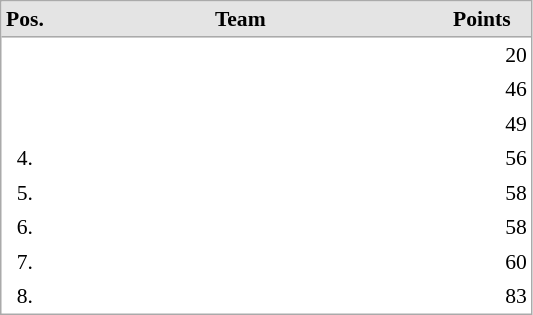<table cellspacing="0" cellpadding="3" style="border:1px solid #AAAAAA;font-size:90%">
<tr bgcolor="#E4E4E4">
<th style="border-bottom:1px solid #AAAAAA" width=10>Pos.</th>
<th style="border-bottom:1px solid #AAAAAA" width=250>Team</th>
<th style="border-bottom:1px solid #AAAAAA" width=60>Points</th>
</tr>
<tr align="center">
<td align="center" valign="top"></td>
<td align="left"></td>
<td align="right">20</td>
</tr>
<tr align="center">
<td align="center" valign="top"></td>
<td align="left"></td>
<td align="right">46</td>
</tr>
<tr align="center">
<td align="center" valign="top"></td>
<td align="left"></td>
<td align="right">49</td>
</tr>
<tr align="center">
<td align="center" valign="top">4.</td>
<td align="left"></td>
<td align="right">56</td>
</tr>
<tr align="center">
<td align="center" valign="top">5.</td>
<td align="left"></td>
<td align="right">58</td>
</tr>
<tr align="center">
<td align="center" valign="top">6.</td>
<td align="left"></td>
<td align="right">58</td>
</tr>
<tr align="center">
<td align="center" valign="top">7.</td>
<td align="left"></td>
<td align="right">60</td>
</tr>
<tr align="center">
<td align="center" valign="top">8.</td>
<td align="left"></td>
<td align="right">83</td>
</tr>
</table>
